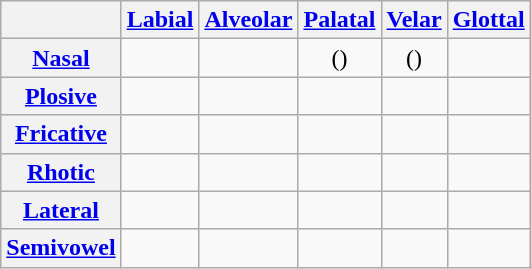<table class="wikitable" style="text-align:center">
<tr>
<th></th>
<th><a href='#'>Labial</a></th>
<th><a href='#'>Alveolar</a></th>
<th><a href='#'>Palatal</a></th>
<th><a href='#'>Velar</a></th>
<th><a href='#'>Glottal</a></th>
</tr>
<tr>
<th><a href='#'>Nasal</a></th>
<td></td>
<td></td>
<td>()</td>
<td>()</td>
<td></td>
</tr>
<tr>
<th><a href='#'>Plosive</a></th>
<td></td>
<td></td>
<td></td>
<td></td>
<td></td>
</tr>
<tr>
<th><a href='#'>Fricative</a></th>
<td></td>
<td></td>
<td></td>
<td></td>
<td></td>
</tr>
<tr>
<th><a href='#'>Rhotic</a></th>
<td></td>
<td></td>
<td></td>
<td></td>
<td></td>
</tr>
<tr>
<th><a href='#'>Lateral</a></th>
<td></td>
<td></td>
<td></td>
<td></td>
<td></td>
</tr>
<tr>
<th><a href='#'>Semivowel</a></th>
<td></td>
<td></td>
<td></td>
<td></td>
<td></td>
</tr>
</table>
